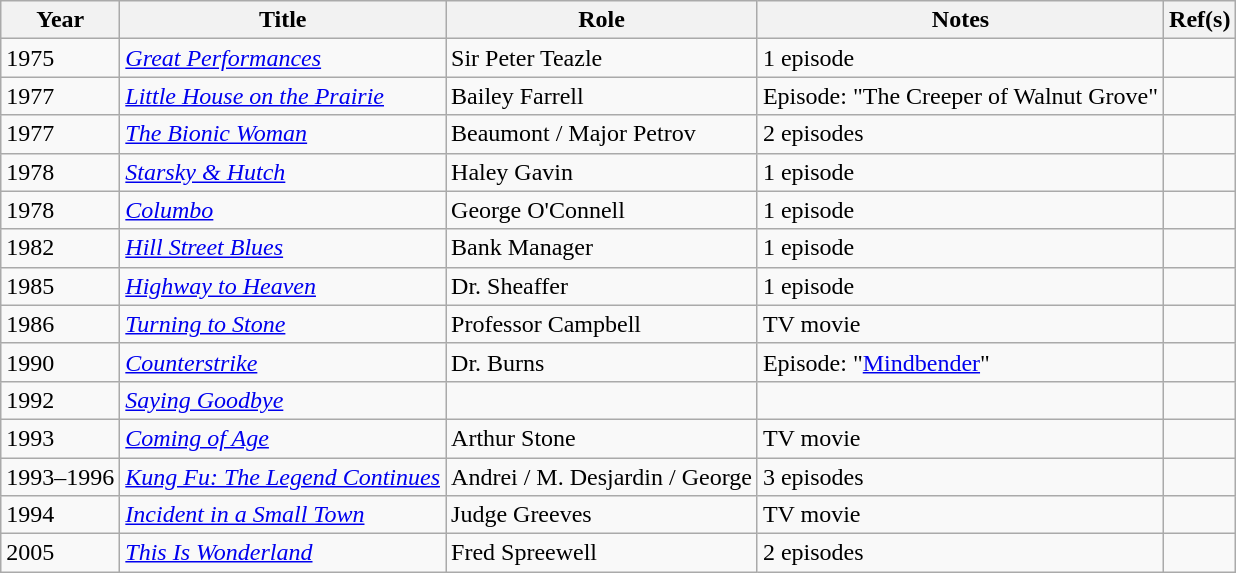<table class="wikitable sortable">
<tr>
<th>Year</th>
<th>Title</th>
<th>Role</th>
<th>Notes</th>
<th>Ref(s)</th>
</tr>
<tr>
<td>1975</td>
<td><em><a href='#'>Great Performances</a></em></td>
<td>Sir Peter Teazle</td>
<td>1 episode</td>
<td></td>
</tr>
<tr>
<td>1977</td>
<td><em><a href='#'>Little House on the Prairie</a></em></td>
<td>Bailey Farrell</td>
<td>Episode: "The Creeper of Walnut Grove"  </td>
<td></td>
</tr>
<tr>
<td>1977</td>
<td><em><a href='#'>The Bionic Woman</a></em></td>
<td>Beaumont / Major Petrov</td>
<td>2 episodes</td>
<td></td>
</tr>
<tr>
<td>1978</td>
<td><em><a href='#'>Starsky & Hutch</a></em></td>
<td>Haley Gavin</td>
<td>1 episode</td>
<td></td>
</tr>
<tr>
<td>1978</td>
<td><em><a href='#'>Columbo</a></em></td>
<td>George O'Connell</td>
<td>1 episode</td>
<td></td>
</tr>
<tr>
<td>1982</td>
<td><em><a href='#'>Hill Street Blues</a></em></td>
<td>Bank Manager</td>
<td>1 episode</td>
<td></td>
</tr>
<tr>
<td>1985</td>
<td><em><a href='#'>Highway to Heaven</a></em></td>
<td>Dr. Sheaffer</td>
<td>1 episode</td>
<td></td>
</tr>
<tr>
<td>1986</td>
<td><em><a href='#'>Turning to Stone</a></em></td>
<td>Professor Campbell</td>
<td>TV movie</td>
<td></td>
</tr>
<tr>
<td>1990</td>
<td><em><a href='#'>Counterstrike</a></em></td>
<td>Dr. Burns</td>
<td>Episode: "<a href='#'>Mindbender</a>" </td>
<td></td>
</tr>
<tr>
<td>1992</td>
<td><em><a href='#'>Saying Goodbye</a></em></td>
<td></td>
<td></td>
<td></td>
</tr>
<tr>
<td>1993</td>
<td><em><a href='#'>Coming of Age</a></em></td>
<td>Arthur Stone</td>
<td>TV movie</td>
<td></td>
</tr>
<tr>
<td>1993–1996</td>
<td><em><a href='#'>Kung Fu: The Legend Continues</a></em></td>
<td>Andrei / M. Desjardin / George</td>
<td>3 episodes</td>
<td></td>
</tr>
<tr>
<td>1994</td>
<td><em><a href='#'>Incident in a Small Town</a></em></td>
<td>Judge Greeves</td>
<td>TV movie</td>
<td></td>
</tr>
<tr>
<td>2005</td>
<td><em><a href='#'>This Is Wonderland</a></em></td>
<td>Fred Spreewell</td>
<td>2 episodes</td>
<td></td>
</tr>
</table>
